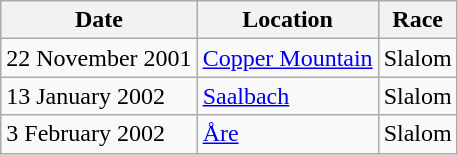<table class="wikitable">
<tr>
<th>Date</th>
<th>Location</th>
<th>Race</th>
</tr>
<tr>
<td>22 November 2001</td>
<td> <a href='#'>Copper Mountain</a></td>
<td>Slalom</td>
</tr>
<tr>
<td>13 January 2002</td>
<td> <a href='#'>Saalbach</a></td>
<td>Slalom</td>
</tr>
<tr>
<td>3 February 2002</td>
<td> <a href='#'>Åre</a></td>
<td>Slalom</td>
</tr>
</table>
